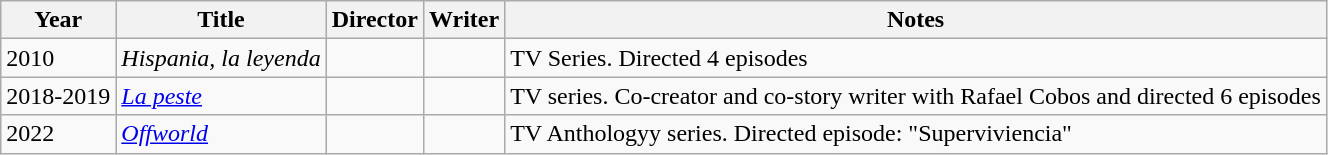<table class="wikitable sortable">
<tr>
<th>Year</th>
<th>Title</th>
<th>Director</th>
<th>Writer</th>
<th class="unsortable">Notes</th>
</tr>
<tr>
<td>2010</td>
<td><em>Hispania, la leyenda</em></td>
<td></td>
<td></td>
<td>TV Series. Directed 4 episodes</td>
</tr>
<tr>
<td align = "center">2018-2019</td>
<td><em><a href='#'>La peste</a></em></td>
<td></td>
<td></td>
<td>TV series. Co-creator and co-story writer with Rafael Cobos and directed 6 episodes</td>
</tr>
<tr>
<td>2022</td>
<td><em><a href='#'>Offworld</a></em></td>
<td></td>
<td></td>
<td>TV Anthologyy series. Directed episode: "Superviviencia"</td>
</tr>
</table>
